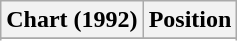<table class="wikitable sortable plainrowheaders">
<tr>
<th scope="col">Chart (1992)</th>
<th scope="col">Position</th>
</tr>
<tr>
</tr>
<tr>
</tr>
<tr>
</tr>
<tr>
</tr>
<tr>
</tr>
<tr>
</tr>
<tr>
</tr>
<tr>
</tr>
<tr>
</tr>
<tr>
</tr>
</table>
